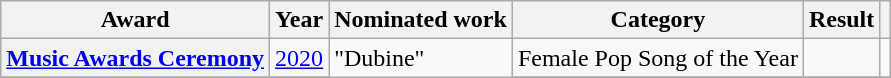<table class="wikitable sortable plainrowheaders">
<tr>
<th scope="col">Award</th>
<th scope="col">Year</th>
<th scope="col">Nominated work</th>
<th scope="col">Category</th>
<th scope="col">Result</th>
<th scope="col" class="unsortable"></th>
</tr>
<tr>
<th scope="row"><a href='#'>Music Awards Ceremony</a></th>
<td><a href='#'>2020</a></td>
<td rowspan="4">"Dubine"</td>
<td>Female Pop Song of the Year</td>
<td></td>
<td style="text-align:center;"></td>
</tr>
<tr>
</tr>
</table>
